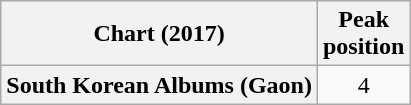<table class="wikitable plainrowheaders" style="text-align:center">
<tr>
<th>Chart (2017)</th>
<th>Peak<br>position</th>
</tr>
<tr>
<th scope="row">South Korean Albums (Gaon)</th>
<td>4</td>
</tr>
</table>
